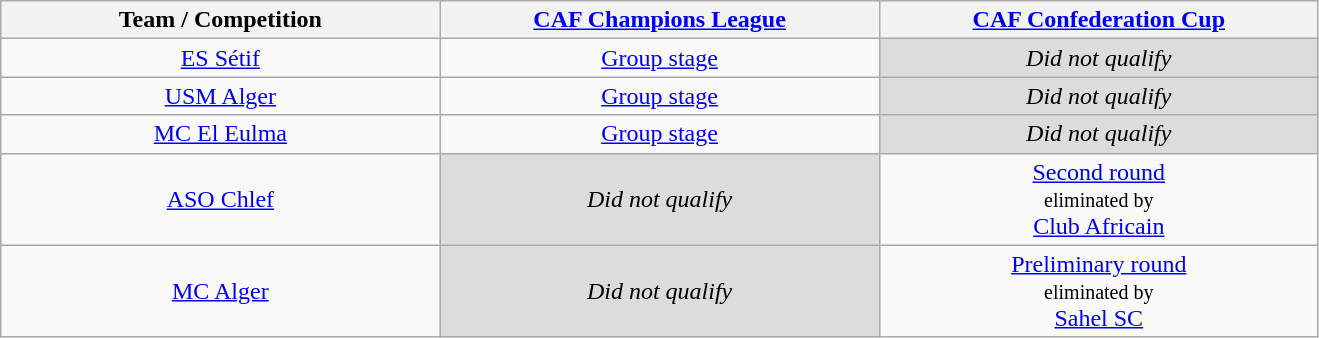<table class="wikitable">
<tr>
<th style="width:20%;">Team / Competition</th>
<th style="width:20%;"><a href='#'>CAF Champions League</a></th>
<th style="width:20%;"><a href='#'>CAF Confederation Cup</a></th>
</tr>
<tr style="text-align:center;">
<td><a href='#'>ES Sétif</a></td>
<td><a href='#'>Group stage</a></td>
<td style="background:#dcdcdc;"><em>Did not qualify</em></td>
</tr>
<tr style="text-align:center;">
<td><a href='#'>USM Alger</a></td>
<td><a href='#'>Group stage</a></td>
<td style="background:#dcdcdc;"><em>Did not qualify</em></td>
</tr>
<tr style="text-align:center;">
<td><a href='#'>MC El Eulma</a></td>
<td><a href='#'>Group stage</a></td>
<td style="background:#dcdcdc;"><em>Did not qualify</em></td>
</tr>
<tr style="text-align:center;">
<td><a href='#'>ASO Chlef</a></td>
<td style="background:#dcdcdc;"><em>Did not qualify</em></td>
<td><a href='#'>Second round</a> <br> <small>eliminated by</small> <br>  <a href='#'>Club Africain</a></td>
</tr>
<tr style="text-align:center;">
<td><a href='#'>MC Alger</a></td>
<td style="background:#dcdcdc;"><em>Did not qualify</em></td>
<td><a href='#'>Preliminary round</a> <br> <small>eliminated by</small> <br>  <a href='#'>Sahel SC</a></td>
</tr>
</table>
